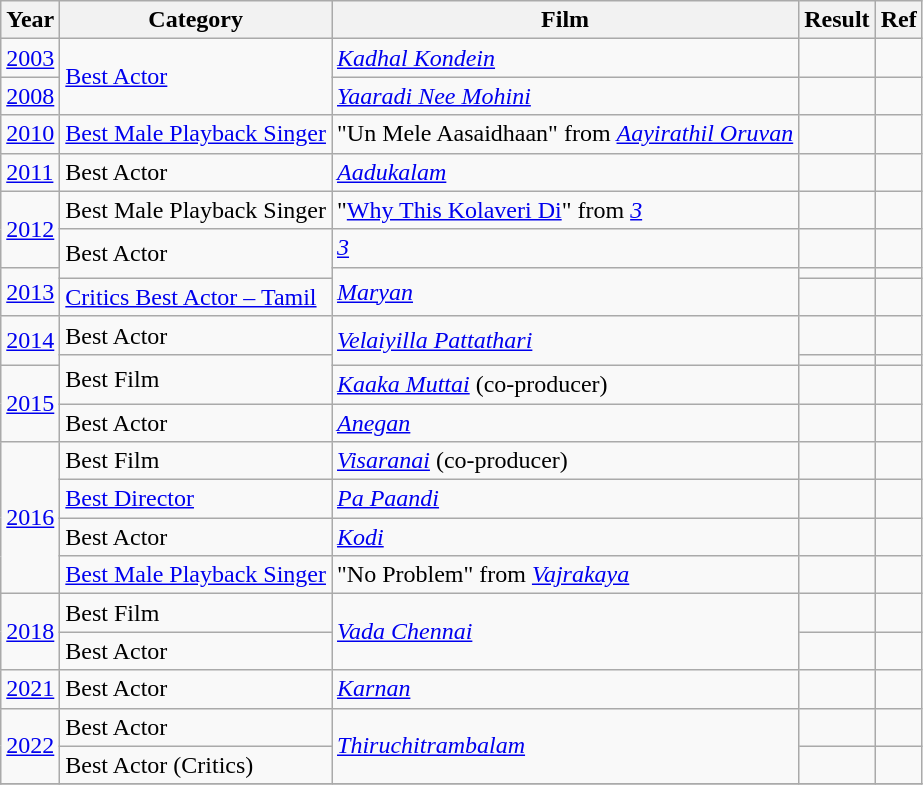<table class="wikitable sortable">
<tr>
<th>Year</th>
<th>Category</th>
<th>Film</th>
<th>Result</th>
<th>Ref</th>
</tr>
<tr>
<td><a href='#'>2003</a></td>
<td rowspan="2"><a href='#'>Best Actor</a></td>
<td><em><a href='#'>Kadhal Kondein</a></em></td>
<td></td>
<td></td>
</tr>
<tr>
<td><a href='#'>2008</a></td>
<td><em><a href='#'>Yaaradi Nee Mohini</a></em></td>
<td></td>
<td></td>
</tr>
<tr>
<td><a href='#'>2010</a></td>
<td><a href='#'>Best Male Playback Singer</a></td>
<td>"Un Mele Aasaidhaan" from <em><a href='#'>Aayirathil Oruvan</a></em></td>
<td></td>
<td></td>
</tr>
<tr>
<td><a href='#'>2011</a></td>
<td>Best Actor</td>
<td><em><a href='#'>Aadukalam</a></em></td>
<td></td>
<td></td>
</tr>
<tr>
<td rowspan="2"><a href='#'>2012</a></td>
<td>Best Male Playback Singer</td>
<td>"<a href='#'>Why This Kolaveri Di</a>" from <em><a href='#'>3</a></em></td>
<td></td>
<td></td>
</tr>
<tr>
<td rowspan="2">Best Actor</td>
<td><em><a href='#'>3</a></em></td>
<td></td>
<td></td>
</tr>
<tr>
<td rowspan="2"><a href='#'>2013</a></td>
<td rowspan="2"><em><a href='#'>Maryan</a></em></td>
<td></td>
<td></td>
</tr>
<tr>
<td><a href='#'>Critics Best Actor – Tamil</a></td>
<td></td>
<td></td>
</tr>
<tr>
<td rowspan="2"><a href='#'>2014</a></td>
<td>Best Actor</td>
<td rowspan="2"><em><a href='#'>Velaiyilla Pattathari</a></em></td>
<td></td>
<td></td>
</tr>
<tr>
<td rowspan="2">Best Film</td>
<td></td>
<td></td>
</tr>
<tr>
<td rowspan="2"><a href='#'>2015</a></td>
<td><em><a href='#'>Kaaka Muttai</a></em> (co-producer)</td>
<td></td>
<td></td>
</tr>
<tr>
<td>Best Actor</td>
<td><em><a href='#'>Anegan</a></em></td>
<td></td>
<td></td>
</tr>
<tr>
<td rowspan="4"><a href='#'>2016</a></td>
<td>Best Film</td>
<td><em><a href='#'>Visaranai</a></em> (co-producer)</td>
<td></td>
<td></td>
</tr>
<tr>
<td><a href='#'>Best Director</a></td>
<td><em><a href='#'>Pa Paandi</a></em></td>
<td></td>
<td></td>
</tr>
<tr>
<td>Best Actor</td>
<td><em><a href='#'>Kodi</a></em></td>
<td></td>
<td></td>
</tr>
<tr>
<td><a href='#'>Best Male Playback Singer</a></td>
<td>"No Problem" from <em><a href='#'>Vajrakaya</a></em></td>
<td></td>
<td></td>
</tr>
<tr>
<td rowspan="2"><a href='#'>2018</a></td>
<td>Best Film</td>
<td rowspan="2"><em><a href='#'>Vada Chennai</a></em></td>
<td></td>
<td></td>
</tr>
<tr>
<td>Best Actor</td>
<td></td>
<td></td>
</tr>
<tr>
<td><a href='#'>2021</a></td>
<td>Best Actor</td>
<td><em><a href='#'>Karnan</a></em></td>
<td></td>
<td></td>
</tr>
<tr>
<td rowspan="2"><a href='#'>2022</a></td>
<td>Best Actor</td>
<td rowspan="2"><em><a href='#'>Thiruchitrambalam</a></em></td>
<td></td>
<td></td>
</tr>
<tr>
<td>Best Actor (Critics)</td>
<td></td>
<td></td>
</tr>
<tr>
</tr>
</table>
